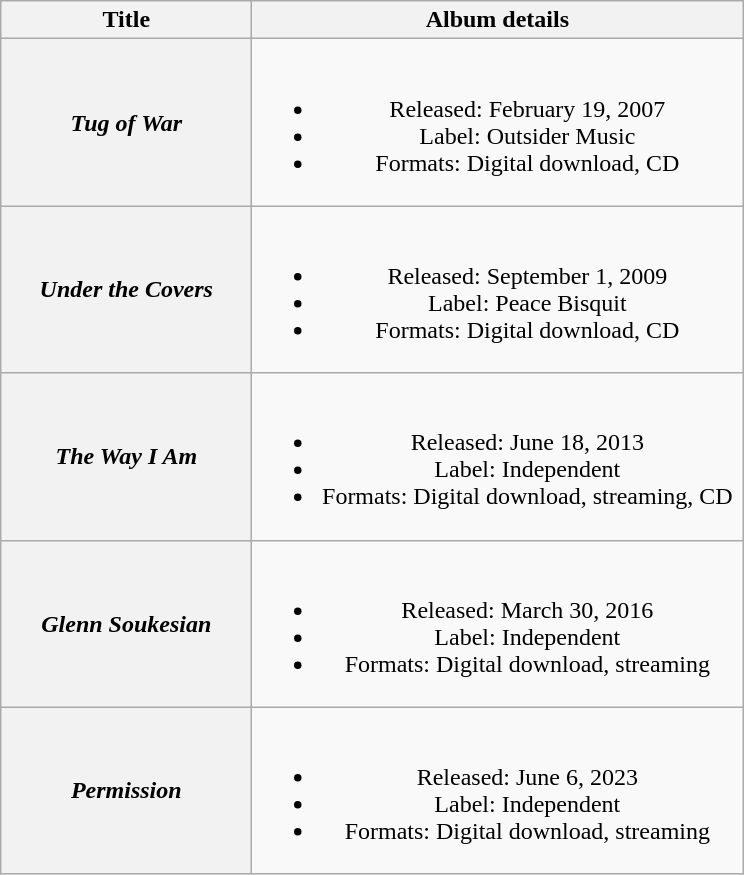<table class="wikitable plainrowheaders" style="text-align:center;">
<tr>
<th scope="col" style="width:10em;">Title</th>
<th scope="col" style="width:20em;">Album details</th>
</tr>
<tr>
<th scope="row"><em>Tug of War</em></th>
<td><br><ul><li>Released: February 19, 2007</li><li>Label: Outsider Music</li><li>Formats: Digital download, CD</li></ul></td>
</tr>
<tr>
<th scope="row"><em>Under the Covers</em></th>
<td><br><ul><li>Released: September 1, 2009</li><li>Label: Peace Bisquit</li><li>Formats: Digital download, CD</li></ul></td>
</tr>
<tr>
<th scope="row"><em>The Way I Am</em></th>
<td><br><ul><li>Released: June 18, 2013</li><li>Label: Independent</li><li>Formats: Digital download, streaming, CD</li></ul></td>
</tr>
<tr>
<th scope="row"><em>Glenn Soukesian</em></th>
<td><br><ul><li>Released: March 30, 2016</li><li>Label: Independent</li><li>Formats: Digital download, streaming</li></ul></td>
</tr>
<tr>
<th scope="row"><em>Permission</em></th>
<td><br><ul><li>Released: June 6, 2023</li><li>Label: Independent</li><li>Formats: Digital download, streaming</li></ul></td>
</tr>
</table>
